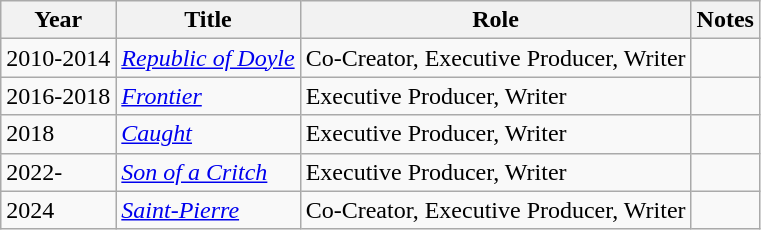<table class="wikitable">
<tr>
<th>Year</th>
<th>Title</th>
<th>Role</th>
<th>Notes</th>
</tr>
<tr>
<td>2010-2014</td>
<td><em><a href='#'>Republic of Doyle</a></em></td>
<td>Co-Creator, Executive Producer, Writer</td>
<td></td>
</tr>
<tr>
<td>2016-2018</td>
<td><em><a href='#'>Frontier</a></em></td>
<td>Executive Producer, Writer</td>
<td></td>
</tr>
<tr>
<td>2018</td>
<td><em><a href='#'>Caught</a></em></td>
<td>Executive Producer, Writer</td>
<td></td>
</tr>
<tr>
<td>2022-</td>
<td><em><a href='#'>Son of a Critch</a></em></td>
<td>Executive Producer, Writer</td>
<td></td>
</tr>
<tr>
<td>2024</td>
<td><a href='#'><em>Saint-Pierre</em></a></td>
<td>Co-Creator, Executive Producer, Writer</td>
<td></td>
</tr>
</table>
